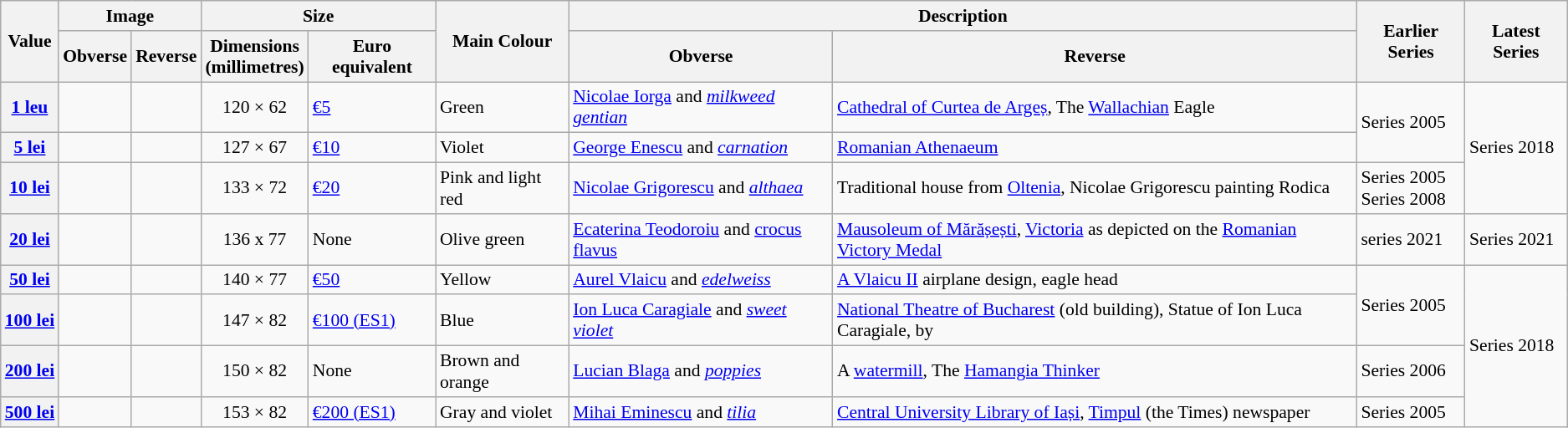<table class="wikitable sortable" align="center" style="font-size: 90%">
<tr>
<th rowspan="2">Value</th>
<th colspan="2">Image</th>
<th colspan="2">Size</th>
<th rowspan="2">Main Colour</th>
<th colspan="2">Description</th>
<th rowspan="2">Earlier Series<br></th>
<th rowspan="2">Latest Series</th>
</tr>
<tr>
<th>Obverse</th>
<th>Reverse</th>
<th>Dimensions<br>(millimetres)</th>
<th>Euro equivalent</th>
<th>Obverse</th>
<th>Reverse</th>
</tr>
<tr>
<th><a href='#'>1 leu</a></th>
<td align="right"></td>
<td></td>
<td align="center">120 × 62</td>
<td><a href='#'>€5</a></td>
<td>Green</td>
<td><a href='#'>Nicolae Iorga</a> and <em><a href='#'>milkweed gentian</a></em></td>
<td><a href='#'>Cathedral of Curtea de Argeș</a>, The <a href='#'>Wallachian</a> Eagle</td>
<td rowspan=2>Series 2005</td>
<td rowspan="3">Series 2018</td>
</tr>
<tr>
<th><a href='#'>5 lei</a></th>
<td align="right"></td>
<td></td>
<td align="center">127 × 67</td>
<td><a href='#'>€10</a></td>
<td>Violet</td>
<td><a href='#'>George Enescu</a> and <em><a href='#'>carnation</a></em></td>
<td><a href='#'>Romanian Athenaeum</a></td>
</tr>
<tr>
<th><a href='#'>10 lei</a></th>
<td align="right"></td>
<td></td>
<td align="center">133 × 72</td>
<td><a href='#'>€20</a></td>
<td>Pink and light red</td>
<td><a href='#'>Nicolae Grigorescu</a> and <em><a href='#'>althaea</a></em></td>
<td>Traditional house from <a href='#'>Oltenia</a>, Nicolae Grigorescu painting Rodica</td>
<td>Series 2005<br>Series 2008</td>
</tr>
<tr>
<th><a href='#'>20&nbsp;lei</a></th>
<td align="right"></td>
<td align="left"></td>
<td align="center">136 x 77</td>
<td>None</td>
<td>Olive green</td>
<td><a href='#'>Ecaterina Teodoroiu</a> and <a href='#'>crocus flavus</a></td>
<td><a href='#'>Mausoleum of Mărășești</a>, <a href='#'>Victoria</a> as depicted on the <a href='#'>Romanian Victory Medal</a></td>
<td>series 2021</td>
<td>Series 2021</td>
</tr>
<tr>
<th><a href='#'>50 lei</a></th>
<td align="right"></td>
<td></td>
<td align="center">140 × 77</td>
<td><a href='#'>€50</a></td>
<td>Yellow</td>
<td><a href='#'>Aurel Vlaicu</a> and <em><a href='#'>edelweiss</a></em></td>
<td><a href='#'>A Vlaicu II</a> airplane design, eagle head</td>
<td rowspan="2">Series 2005</td>
<td rowspan="4">Series 2018</td>
</tr>
<tr>
<th><a href='#'>100 lei</a></th>
<td align="right"></td>
<td></td>
<td align="center">147 × 82</td>
<td><a href='#'>€100 (ES1)</a></td>
<td>Blue</td>
<td><a href='#'>Ion Luca Caragiale</a> and <em><a href='#'>sweet violet</a></em></td>
<td><a href='#'>National Theatre of Bucharest</a> (old building), Statue of Ion Luca Caragiale, by </td>
</tr>
<tr>
<th><a href='#'>200 lei</a></th>
<td align="right"></td>
<td></td>
<td align="center">150 × 82</td>
<td>None</td>
<td>Brown and orange</td>
<td><a href='#'>Lucian Blaga</a> and <em><a href='#'>poppies</a></em></td>
<td>A <a href='#'>watermill</a>, The <a href='#'>Hamangia Thinker</a></td>
<td>Series 2006</td>
</tr>
<tr>
<th><a href='#'>500 lei</a></th>
<td align="right"></td>
<td></td>
<td align="center">153 × 82</td>
<td><a href='#'>€200 (ES1)</a></td>
<td>Gray and violet</td>
<td><a href='#'>Mihai Eminescu</a> and <em><a href='#'>tilia</a></em></td>
<td><a href='#'>Central University Library of Iași</a>, <a href='#'>Timpul</a> (the Times) newspaper</td>
<td>Series 2005</td>
</tr>
</table>
